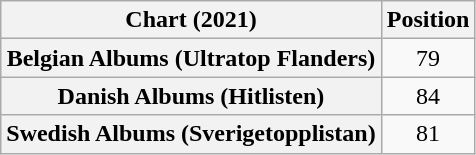<table class="wikitable plainrowheaders sortable" style="text-align:center;">
<tr>
<th scope="col">Chart (2021)</th>
<th scope="col">Position</th>
</tr>
<tr>
<th scope="row">Belgian Albums (Ultratop Flanders)</th>
<td>79</td>
</tr>
<tr>
<th scope="row">Danish Albums (Hitlisten)</th>
<td>84</td>
</tr>
<tr>
<th scope="row">Swedish Albums (Sverigetopplistan)</th>
<td>81</td>
</tr>
</table>
